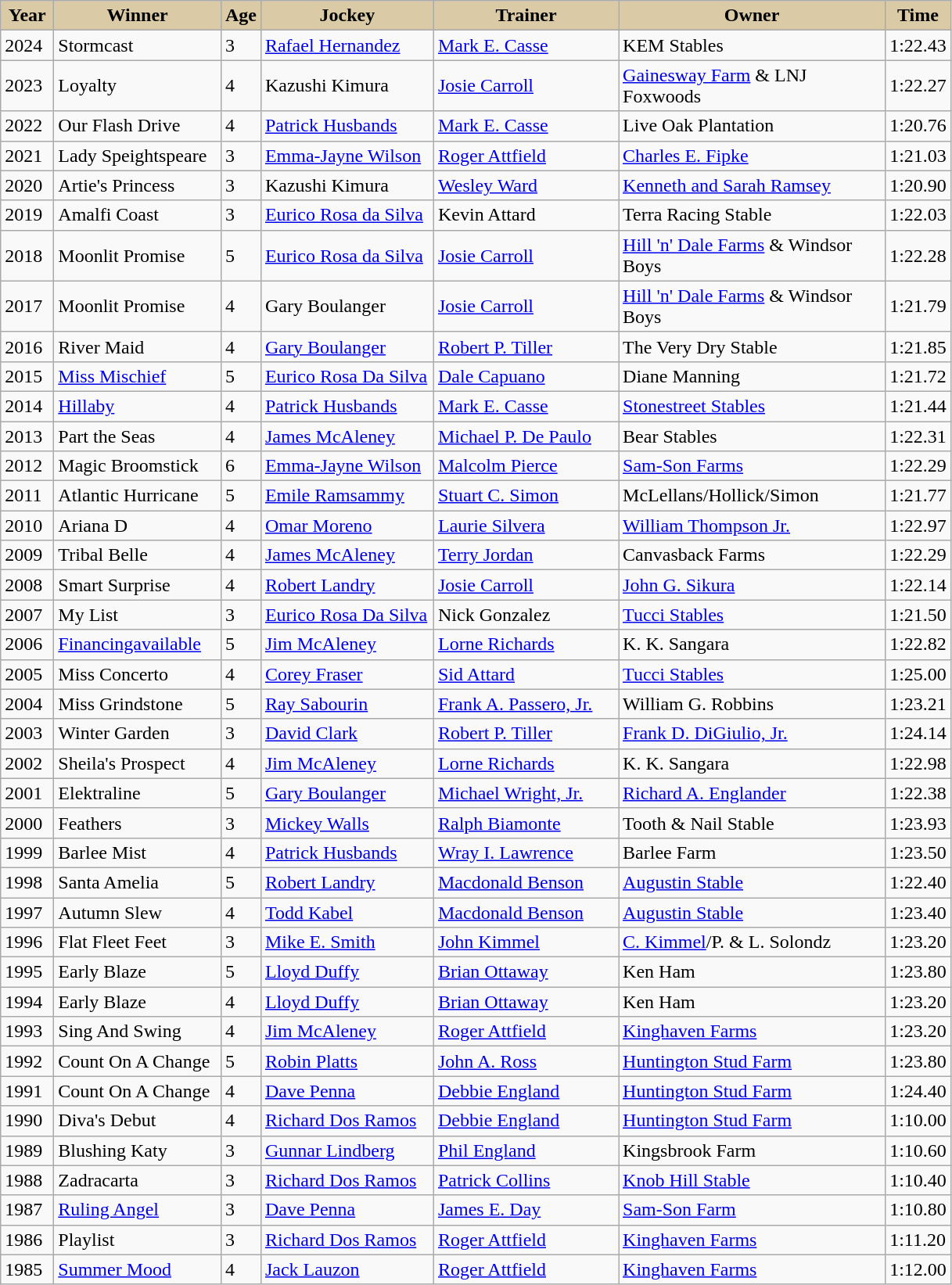<table class="wikitable sortable">
<tr>
<th style="background-color:#DACAA5; width:38px">Year</th>
<th style="background-color:#DACAA5; width:135px">Winner</th>
<th style="background-color:#DACAA5">Age</th>
<th style="background-color:#DACAA5; width:140px">Jockey</th>
<th style="background-color:#DACAA5; width:150px">Trainer</th>
<th style="background-color:#DACAA5; width:220px">Owner</th>
<th style="background-color:#DACAA5">Time</th>
</tr>
<tr>
<td>2024</td>
<td>Stormcast</td>
<td>3</td>
<td><a href='#'>Rafael Hernandez</a></td>
<td><a href='#'>Mark E. Casse</a></td>
<td>KEM Stables</td>
<td>1:22.43</td>
</tr>
<tr>
<td>2023</td>
<td>Loyalty</td>
<td>4</td>
<td>Kazushi Kimura</td>
<td><a href='#'>Josie Carroll</a></td>
<td><a href='#'>Gainesway Farm</a> & LNJ Foxwoods</td>
<td>1:22.27</td>
</tr>
<tr>
<td>2022</td>
<td>Our Flash Drive</td>
<td>4</td>
<td><a href='#'>Patrick Husbands</a></td>
<td><a href='#'>Mark E. Casse</a></td>
<td>Live Oak Plantation</td>
<td>1:20.76</td>
</tr>
<tr>
<td>2021</td>
<td>Lady Speightspeare</td>
<td>3</td>
<td><a href='#'>Emma-Jayne Wilson</a></td>
<td><a href='#'>Roger Attfield</a></td>
<td><a href='#'>Charles E. Fipke</a></td>
<td>1:21.03</td>
</tr>
<tr>
<td>2020</td>
<td>Artie's Princess</td>
<td>3</td>
<td>Kazushi Kimura</td>
<td><a href='#'>Wesley Ward</a></td>
<td><a href='#'>Kenneth and Sarah Ramsey</a></td>
<td>1:20.90</td>
</tr>
<tr>
<td>2019</td>
<td>Amalfi Coast</td>
<td>3</td>
<td><a href='#'>Eurico Rosa da Silva</a></td>
<td>Kevin Attard</td>
<td>Terra Racing Stable</td>
<td>1:22.03</td>
</tr>
<tr>
<td>2018</td>
<td>Moonlit Promise</td>
<td>5</td>
<td><a href='#'>Eurico Rosa da Silva</a></td>
<td><a href='#'>Josie Carroll</a></td>
<td><a href='#'>Hill 'n' Dale Farms</a> & Windsor Boys</td>
<td>1:22.28</td>
</tr>
<tr>
<td>2017</td>
<td>Moonlit Promise</td>
<td>4</td>
<td>Gary Boulanger</td>
<td><a href='#'>Josie Carroll</a></td>
<td><a href='#'>Hill 'n' Dale Farms</a> & Windsor Boys</td>
<td>1:21.79</td>
</tr>
<tr>
<td>2016</td>
<td>River Maid</td>
<td>4</td>
<td><a href='#'>Gary Boulanger</a></td>
<td><a href='#'>Robert P. Tiller</a></td>
<td>The Very Dry Stable</td>
<td>1:21.85</td>
</tr>
<tr>
<td>2015</td>
<td><a href='#'>Miss Mischief</a></td>
<td>5</td>
<td><a href='#'>Eurico Rosa Da Silva</a></td>
<td><a href='#'>Dale Capuano</a></td>
<td>Diane Manning</td>
<td>1:21.72</td>
</tr>
<tr>
<td>2014</td>
<td><a href='#'>Hillaby</a></td>
<td>4</td>
<td><a href='#'>Patrick Husbands</a></td>
<td><a href='#'>Mark E. Casse</a></td>
<td><a href='#'>Stonestreet Stables</a></td>
<td>1:21.44</td>
</tr>
<tr>
<td>2013</td>
<td>Part the Seas</td>
<td>4</td>
<td><a href='#'>James McAleney</a></td>
<td><a href='#'>Michael P. De Paulo</a></td>
<td>Bear Stables</td>
<td>1:22.31</td>
</tr>
<tr>
<td>2012</td>
<td>Magic Broomstick</td>
<td>6</td>
<td><a href='#'>Emma-Jayne Wilson</a></td>
<td><a href='#'>Malcolm Pierce</a></td>
<td><a href='#'>Sam-Son Farms</a></td>
<td>1:22.29</td>
</tr>
<tr>
<td>2011</td>
<td>Atlantic Hurricane</td>
<td>5</td>
<td><a href='#'>Emile Ramsammy</a></td>
<td><a href='#'>Stuart C. Simon</a></td>
<td>McLellans/Hollick/Simon</td>
<td>1:21.77</td>
</tr>
<tr>
<td>2010</td>
<td>Ariana D</td>
<td>4</td>
<td><a href='#'>Omar Moreno</a></td>
<td><a href='#'>Laurie Silvera</a></td>
<td><a href='#'>William Thompson Jr.</a></td>
<td>1:22.97</td>
</tr>
<tr>
<td>2009</td>
<td>Tribal Belle</td>
<td>4</td>
<td><a href='#'>James McAleney</a></td>
<td><a href='#'>Terry Jordan</a></td>
<td>Canvasback Farms</td>
<td>1:22.29</td>
</tr>
<tr>
<td>2008</td>
<td>Smart Surprise</td>
<td>4</td>
<td><a href='#'>Robert Landry</a></td>
<td><a href='#'>Josie Carroll</a></td>
<td><a href='#'>John G. Sikura</a></td>
<td>1:22.14</td>
</tr>
<tr>
<td>2007</td>
<td>My List</td>
<td>3</td>
<td><a href='#'>Eurico Rosa Da Silva</a></td>
<td>Nick Gonzalez</td>
<td><a href='#'>Tucci Stables</a></td>
<td>1:21.50</td>
</tr>
<tr>
<td>2006</td>
<td><a href='#'>Financingavailable</a></td>
<td>5</td>
<td><a href='#'>Jim McAleney</a></td>
<td><a href='#'>Lorne Richards</a></td>
<td>K. K. Sangara</td>
<td>1:22.82</td>
</tr>
<tr>
<td>2005</td>
<td>Miss Concerto</td>
<td>4</td>
<td><a href='#'>Corey Fraser</a></td>
<td><a href='#'>Sid Attard</a></td>
<td><a href='#'>Tucci Stables</a></td>
<td>1:25.00</td>
</tr>
<tr>
<td>2004</td>
<td>Miss Grindstone</td>
<td>5</td>
<td><a href='#'>Ray Sabourin</a></td>
<td><a href='#'>Frank A. Passero, Jr.</a></td>
<td>William G. Robbins</td>
<td>1:23.21</td>
</tr>
<tr>
<td>2003</td>
<td>Winter Garden</td>
<td>3</td>
<td><a href='#'>David Clark</a></td>
<td><a href='#'>Robert P. Tiller</a></td>
<td><a href='#'>Frank D. DiGiulio, Jr.</a></td>
<td>1:24.14</td>
</tr>
<tr>
<td>2002</td>
<td>Sheila's Prospect</td>
<td>4</td>
<td><a href='#'>Jim McAleney</a></td>
<td><a href='#'>Lorne Richards</a></td>
<td>K. K. Sangara</td>
<td>1:22.98</td>
</tr>
<tr>
<td>2001</td>
<td>Elektraline</td>
<td>5</td>
<td><a href='#'>Gary Boulanger</a></td>
<td><a href='#'>Michael Wright, Jr.</a></td>
<td><a href='#'>Richard A. Englander</a></td>
<td>1:22.38</td>
</tr>
<tr>
<td>2000</td>
<td>Feathers</td>
<td>3</td>
<td><a href='#'>Mickey Walls</a></td>
<td><a href='#'>Ralph Biamonte</a></td>
<td>Tooth & Nail Stable</td>
<td>1:23.93</td>
</tr>
<tr>
<td>1999</td>
<td>Barlee Mist</td>
<td>4</td>
<td><a href='#'>Patrick Husbands</a></td>
<td><a href='#'>Wray I. Lawrence</a></td>
<td>Barlee Farm</td>
<td>1:23.50</td>
</tr>
<tr>
<td>1998</td>
<td>Santa Amelia</td>
<td>5</td>
<td><a href='#'>Robert Landry</a></td>
<td><a href='#'>Macdonald Benson</a></td>
<td><a href='#'>Augustin Stable</a></td>
<td>1:22.40</td>
</tr>
<tr>
<td>1997</td>
<td>Autumn Slew</td>
<td>4</td>
<td><a href='#'>Todd Kabel</a></td>
<td><a href='#'>Macdonald Benson</a></td>
<td><a href='#'>Augustin Stable</a></td>
<td>1:23.40</td>
</tr>
<tr>
<td>1996</td>
<td>Flat Fleet Feet</td>
<td>3</td>
<td><a href='#'>Mike E. Smith</a></td>
<td><a href='#'>John Kimmel</a></td>
<td><a href='#'>C. Kimmel</a>/P. & L. Solondz</td>
<td>1:23.20</td>
</tr>
<tr>
<td>1995</td>
<td>Early Blaze</td>
<td>5</td>
<td><a href='#'>Lloyd Duffy</a></td>
<td><a href='#'>Brian Ottaway</a></td>
<td>Ken Ham</td>
<td>1:23.80</td>
</tr>
<tr>
<td>1994</td>
<td>Early Blaze</td>
<td>4</td>
<td><a href='#'>Lloyd Duffy</a></td>
<td><a href='#'>Brian Ottaway</a></td>
<td>Ken Ham</td>
<td>1:23.20</td>
</tr>
<tr>
<td>1993</td>
<td>Sing And Swing</td>
<td>4</td>
<td><a href='#'>Jim McAleney</a></td>
<td><a href='#'>Roger Attfield</a></td>
<td><a href='#'>Kinghaven Farms</a></td>
<td>1:23.20</td>
</tr>
<tr>
<td>1992</td>
<td>Count On A Change</td>
<td>5</td>
<td><a href='#'>Robin Platts</a></td>
<td><a href='#'>John A. Ross</a></td>
<td><a href='#'>Huntington Stud Farm</a></td>
<td>1:23.80</td>
</tr>
<tr>
<td>1991</td>
<td>Count On A Change</td>
<td>4</td>
<td><a href='#'>Dave Penna</a></td>
<td><a href='#'>Debbie England</a></td>
<td><a href='#'>Huntington Stud Farm</a></td>
<td>1:24.40</td>
</tr>
<tr>
<td>1990</td>
<td>Diva's Debut</td>
<td>4</td>
<td><a href='#'>Richard Dos Ramos</a></td>
<td><a href='#'>Debbie England</a></td>
<td><a href='#'>Huntington Stud Farm</a></td>
<td>1:10.00</td>
</tr>
<tr>
<td>1989</td>
<td>Blushing Katy</td>
<td>3</td>
<td><a href='#'>Gunnar Lindberg</a></td>
<td><a href='#'>Phil England</a></td>
<td>Kingsbrook Farm</td>
<td>1:10.60</td>
</tr>
<tr>
<td>1988</td>
<td>Zadracarta</td>
<td>3</td>
<td><a href='#'>Richard Dos Ramos</a></td>
<td><a href='#'>Patrick Collins</a></td>
<td><a href='#'>Knob Hill Stable</a></td>
<td>1:10.40</td>
</tr>
<tr>
<td>1987</td>
<td><a href='#'>Ruling Angel</a></td>
<td>3</td>
<td><a href='#'>Dave Penna</a></td>
<td><a href='#'>James E. Day</a></td>
<td><a href='#'>Sam-Son Farm</a></td>
<td>1:10.80</td>
</tr>
<tr>
<td>1986</td>
<td>Playlist</td>
<td>3</td>
<td><a href='#'>Richard Dos Ramos</a></td>
<td><a href='#'>Roger Attfield</a></td>
<td><a href='#'>Kinghaven Farms</a></td>
<td>1:11.20</td>
</tr>
<tr>
<td>1985</td>
<td><a href='#'>Summer Mood</a></td>
<td>4</td>
<td><a href='#'>Jack Lauzon</a></td>
<td><a href='#'>Roger Attfield</a></td>
<td><a href='#'>Kinghaven Farms</a></td>
<td>1:12.00</td>
</tr>
</table>
